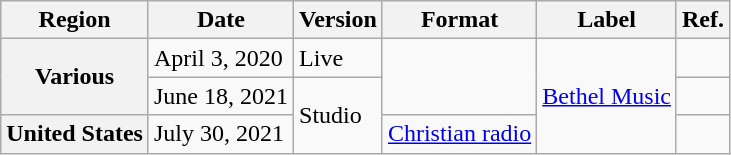<table class="wikitable plainrowheaders">
<tr>
<th scope="col">Region</th>
<th scope="col">Date</th>
<th scope="col">Version</th>
<th scope="col">Format</th>
<th scope="col">Label</th>
<th scope="col">Ref.</th>
</tr>
<tr>
<th scope="row" rowspan="2">Various</th>
<td>April 3, 2020</td>
<td>Live</td>
<td rowspan="2"></td>
<td rowspan="3"><a href='#'>Bethel Music</a></td>
<td></td>
</tr>
<tr>
<td>June 18, 2021</td>
<td rowspan="2">Studio</td>
<td></td>
</tr>
<tr>
<th scope="row">United States</th>
<td>July 30, 2021</td>
<td><a href='#'>Christian radio</a></td>
<td></td>
</tr>
</table>
